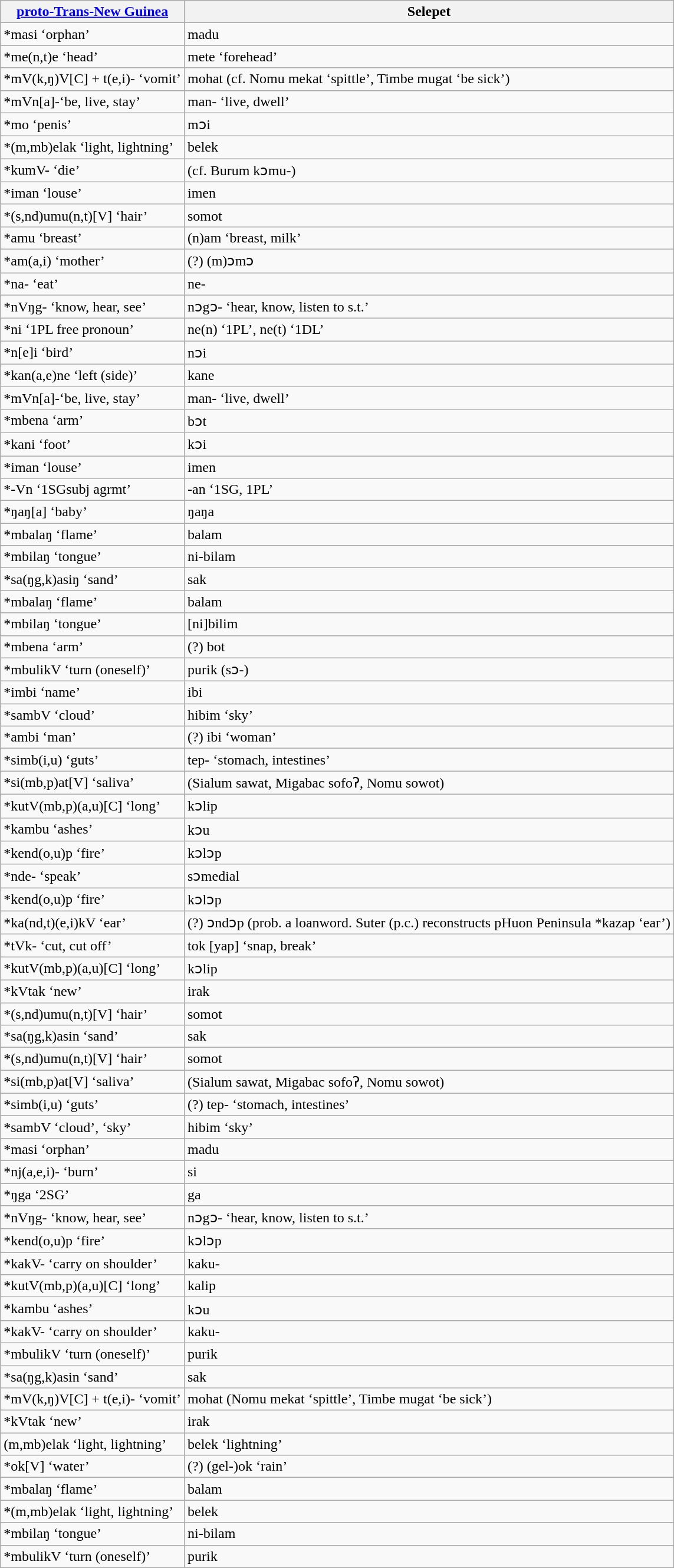<table class="wikitable sortable">
<tr>
<th><a href='#'>proto-Trans-New Guinea</a></th>
<th>Selepet</th>
</tr>
<tr>
<td>*masi ‘orphan’</td>
<td>madu</td>
</tr>
<tr>
<td>*me(n,t)e ‘head’</td>
<td>mete ‘forehead’</td>
</tr>
<tr>
<td>*mV(k,ŋ)V[C] + t(e,i)- ‘vomit’</td>
<td>mohat (cf. Nomu mekat ‘spittle’, Timbe mugat ‘be sick’)</td>
</tr>
<tr>
<td>*mVn[a]-‘be, live, stay’</td>
<td>man- ‘live, dwell’</td>
</tr>
<tr>
<td>*mo ‘penis’</td>
<td>mɔi</td>
</tr>
<tr>
<td>*(m,mb)elak ‘light, lightning’</td>
<td>belek</td>
</tr>
<tr>
<td>*kumV- ‘die’</td>
<td>(cf. Burum kɔmu-)</td>
</tr>
<tr>
<td>*iman ‘louse’</td>
<td>imen</td>
</tr>
<tr>
<td>*(s,nd)umu(n,t)[V] ‘hair’</td>
<td>somot</td>
</tr>
<tr>
<td>*amu ‘breast’</td>
<td>(n)am ‘breast, milk’</td>
</tr>
<tr>
<td>*am(a,i) ‘mother’</td>
<td>(?) (m)ɔmɔ</td>
</tr>
<tr>
<td>*na- ‘eat’</td>
<td>ne-</td>
</tr>
<tr>
<td>*nVŋg- ‘know, hear, see’</td>
<td>nɔgɔ- ‘hear, know, listen to s.t.’</td>
</tr>
<tr>
<td>*ni ‘1PL free pronoun’</td>
<td>ne(n) ‘1PL’, ne(t) ‘1DL’</td>
</tr>
<tr>
<td>*n[e]i ‘bird’</td>
<td>nɔi</td>
</tr>
<tr>
<td>*kan(a,e)ne ‘left (side)’</td>
<td>kane</td>
</tr>
<tr>
<td>*mVn[a]-‘be, live, stay’</td>
<td>man- ‘live, dwell’</td>
</tr>
<tr>
<td>*mbena ‘arm’</td>
<td>bɔt</td>
</tr>
<tr>
<td>*kani ‘foot’</td>
<td>kɔi</td>
</tr>
<tr>
<td>*iman ‘louse’</td>
<td>imen</td>
</tr>
<tr>
<td>*-Vn ‘1SGsubj agrmt’</td>
<td>-an ‘1SG, 1PL’</td>
</tr>
<tr>
<td>*ŋaŋ[a] ‘baby’</td>
<td>ŋaŋa</td>
</tr>
<tr>
<td>*mbalaŋ ‘flame’</td>
<td>balam</td>
</tr>
<tr>
<td>*mbilaŋ ‘tongue’</td>
<td>ni-bilam</td>
</tr>
<tr>
<td>*sa(ŋg,k)asiŋ ‘sand’</td>
<td>sak</td>
</tr>
<tr>
<td>*mbalaŋ ‘flame’</td>
<td>balam</td>
</tr>
<tr>
<td>*mbilaŋ ‘tongue’</td>
<td>[ni]bilim</td>
</tr>
<tr>
<td>*mbena ‘arm’</td>
<td>(?) bot</td>
</tr>
<tr>
<td>*mbulikV ‘turn (oneself)’</td>
<td>purik (sɔ-)</td>
</tr>
<tr>
<td>*imbi ‘name’</td>
<td>ibi</td>
</tr>
<tr>
<td>*sambV ‘cloud’</td>
<td>hibim ‘sky’</td>
</tr>
<tr>
<td>*ambi ‘man’</td>
<td>(?) ibi ‘woman’</td>
</tr>
<tr>
<td>*simb(i,u) ‘guts’</td>
<td>tep- ‘stomach, intestines’</td>
</tr>
<tr>
<td>*si(mb,p)at[V] ‘saliva’</td>
<td>(Sialum sawat, Migabac sofoʔ, Nomu sowot)</td>
</tr>
<tr>
<td>*kutV(mb,p)(a,u)[C] ‘long’</td>
<td>kɔlip</td>
</tr>
<tr>
<td>*kambu ‘ashes’</td>
<td>kɔu</td>
</tr>
<tr>
<td>*kend(o,u)p ‘fire’</td>
<td>kɔlɔp</td>
</tr>
<tr>
<td>*nde- ‘speak’</td>
<td>sɔmedial</td>
</tr>
<tr>
<td>*kend(o,u)p ‘fire’</td>
<td>kɔlɔp</td>
</tr>
<tr>
<td>*ka(nd,t)(e,i)kV ‘ear’</td>
<td>(?) ɔndɔp (prob. a loanword. Suter (p.c.) reconstructs pHuon Peninsula *kazap ‘ear’)</td>
</tr>
<tr>
<td>*tVk- ‘cut, cut off’</td>
<td>tok [yap] ‘snap, break’</td>
</tr>
<tr>
<td>*kutV(mb,p)(a,u)[C] ‘long’</td>
<td>kɔlip</td>
</tr>
<tr>
<td>*kVtak ‘new’</td>
<td>irak</td>
</tr>
<tr>
<td>*(s,nd)umu(n,t)[V] ‘hair’</td>
<td>somot</td>
</tr>
<tr>
<td>*sa(ŋg,k)asin ‘sand’</td>
<td>sak</td>
</tr>
<tr>
<td>*(s,nd)umu(n,t)[V] ‘hair’</td>
<td>somot</td>
</tr>
<tr>
<td>*si(mb,p)at[V] ‘saliva’</td>
<td>(Sialum sawat, Migabac sofoʔ, Nomu sowot)</td>
</tr>
<tr>
<td>*simb(i,u) ‘guts’</td>
<td>(?) tep- ‘stomach, intestines’</td>
</tr>
<tr>
<td>*sambV ‘cloud’, ‘sky’</td>
<td>hibim ‘sky’</td>
</tr>
<tr>
<td>*masi ‘orphan’</td>
<td>madu</td>
</tr>
<tr>
<td>*nj(a,e,i)- ‘burn’</td>
<td>si</td>
</tr>
<tr>
<td>*ŋga ‘2SG’</td>
<td>ga</td>
</tr>
<tr>
<td>*nVŋg- ‘know, hear, see’</td>
<td>nɔgɔ- ‘hear, know, listen to s.t.’</td>
</tr>
<tr>
<td>*kend(o,u)p ‘fire’</td>
<td>kɔlɔp</td>
</tr>
<tr>
<td>*kakV- ‘carry on shoulder’</td>
<td>kaku-</td>
</tr>
<tr>
<td>*kutV(mb,p)(a,u)[C] ‘long’</td>
<td>kalip</td>
</tr>
<tr>
<td>*kambu ‘ashes’</td>
<td>kɔu</td>
</tr>
<tr>
<td>*kakV- ‘carry on shoulder’</td>
<td>kaku-</td>
</tr>
<tr>
<td>*mbulikV ‘turn (oneself)’</td>
<td>purik</td>
</tr>
<tr>
<td>*sa(ŋg,k)asin ‘sand’</td>
<td>sak</td>
</tr>
<tr>
<td>*mV(k,ŋ)V[C] + t(e,i)- ‘vomit’</td>
<td>mohat (Nomu mekat ‘spittle’, Timbe mugat ‘be sick’)</td>
</tr>
<tr>
<td>*kVtak ‘new’</td>
<td>irak</td>
</tr>
<tr>
<td>(m,mb)elak ‘light, lightning’</td>
<td>belek ‘lightning’</td>
</tr>
<tr>
<td>*ok[V] ‘water’</td>
<td>(?) (gel-)ok ‘rain’</td>
</tr>
<tr>
<td>*mbalaŋ ‘flame’</td>
<td>balam</td>
</tr>
<tr>
<td>*(m,mb)elak ‘light, lightning’</td>
<td>belek</td>
</tr>
<tr>
<td>*mbilaŋ ‘tongue’</td>
<td>ni-bilam</td>
</tr>
<tr>
<td>*mbulikV ‘turn (oneself)’</td>
<td>purik</td>
</tr>
</table>
